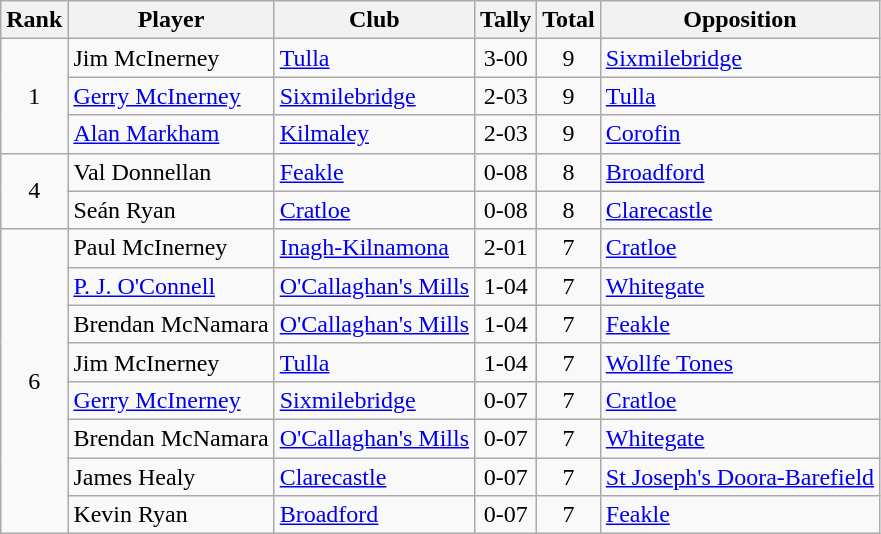<table class="wikitable">
<tr>
<th>Rank</th>
<th>Player</th>
<th>Club</th>
<th>Tally</th>
<th>Total</th>
<th>Opposition</th>
</tr>
<tr>
<td rowspan="3" style="text-align:center;">1</td>
<td>Jim McInerney</td>
<td><a href='#'>Tulla</a></td>
<td align=center>3-00</td>
<td align=center>9</td>
<td><a href='#'>Sixmilebridge</a></td>
</tr>
<tr>
<td><a href='#'>Gerry McInerney</a></td>
<td><a href='#'>Sixmilebridge</a></td>
<td align=center>2-03</td>
<td align=center>9</td>
<td><a href='#'>Tulla</a></td>
</tr>
<tr>
<td><a href='#'>Alan Markham</a></td>
<td><a href='#'>Kilmaley</a></td>
<td align=center>2-03</td>
<td align=center>9</td>
<td><a href='#'>Corofin</a></td>
</tr>
<tr>
<td rowspan="2" style="text-align:center;">4</td>
<td>Val Donnellan</td>
<td><a href='#'>Feakle</a></td>
<td align=center>0-08</td>
<td align=center>8</td>
<td><a href='#'>Broadford</a></td>
</tr>
<tr>
<td>Seán Ryan</td>
<td><a href='#'>Cratloe</a></td>
<td align=center>0-08</td>
<td align=center>8</td>
<td><a href='#'>Clarecastle</a></td>
</tr>
<tr>
<td rowspan="8" style="text-align:center;">6</td>
<td>Paul McInerney</td>
<td><a href='#'>Inagh-Kilnamona</a></td>
<td align=center>2-01</td>
<td align=center>7</td>
<td><a href='#'>Cratloe</a></td>
</tr>
<tr>
<td><a href='#'>P. J. O'Connell</a></td>
<td><a href='#'>O'Callaghan's Mills</a></td>
<td align=center>1-04</td>
<td align=center>7</td>
<td><a href='#'>Whitegate</a></td>
</tr>
<tr>
<td>Brendan McNamara</td>
<td><a href='#'>O'Callaghan's Mills</a></td>
<td align=center>1-04</td>
<td align=center>7</td>
<td><a href='#'>Feakle</a></td>
</tr>
<tr>
<td>Jim McInerney</td>
<td><a href='#'>Tulla</a></td>
<td align=center>1-04</td>
<td align=center>7</td>
<td><a href='#'>Wollfe Tones</a></td>
</tr>
<tr>
<td><a href='#'>Gerry McInerney</a></td>
<td><a href='#'>Sixmilebridge</a></td>
<td align=center>0-07</td>
<td align=center>7</td>
<td><a href='#'>Cratloe</a></td>
</tr>
<tr>
<td>Brendan McNamara</td>
<td><a href='#'>O'Callaghan's Mills</a></td>
<td align=center>0-07</td>
<td align=center>7</td>
<td><a href='#'>Whitegate</a></td>
</tr>
<tr>
<td>James Healy</td>
<td><a href='#'>Clarecastle</a></td>
<td align=center>0-07</td>
<td align=center>7</td>
<td><a href='#'>St Joseph's Doora-Barefield</a></td>
</tr>
<tr>
<td>Kevin Ryan</td>
<td><a href='#'>Broadford</a></td>
<td align=center>0-07</td>
<td align=center>7</td>
<td><a href='#'>Feakle</a></td>
</tr>
</table>
